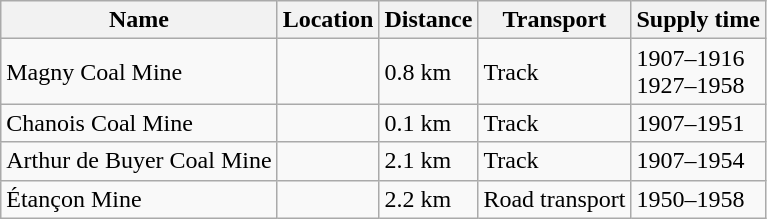<table class="wikitable">
<tr>
<th>Name</th>
<th>Location</th>
<th>Distance</th>
<th>Transport</th>
<th>Supply time</th>
</tr>
<tr>
<td>Magny Coal Mine</td>
<td></td>
<td>0.8 <abbr>km</abbr></td>
<td>Track</td>
<td>1907–1916<br>1927–1958</td>
</tr>
<tr>
<td>Chanois Coal Mine</td>
<td></td>
<td>0.1 <abbr>km</abbr></td>
<td>Track</td>
<td>1907–1951</td>
</tr>
<tr>
<td>Arthur de Buyer Coal Mine</td>
<td></td>
<td>2.1 <abbr>km</abbr></td>
<td>Track</td>
<td>1907–1954</td>
</tr>
<tr>
<td>Étançon Mine</td>
<td></td>
<td>2.2 <abbr>km</abbr></td>
<td>Road transport</td>
<td>1950–1958</td>
</tr>
</table>
